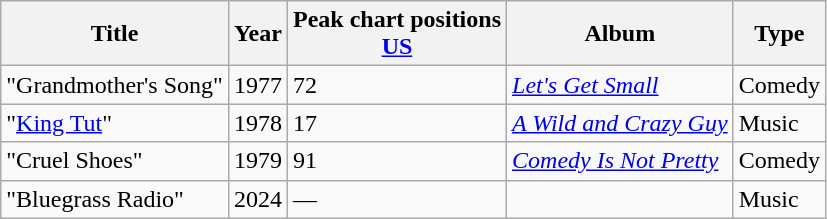<table class="wikitable plainrowheaders">
<tr>
<th scope="col">Title</th>
<th scope="col">Year</th>
<th scope="col">Peak chart positions<br><a href='#'>US</a><br></th>
<th scope="col">Album</th>
<th scope="col">Type</th>
</tr>
<tr>
<td scope="row">"Grandmother's Song"</td>
<td>1977</td>
<td>72</td>
<td><em><a href='#'>Let's Get Small</a></em></td>
<td>Comedy</td>
</tr>
<tr>
<td scope="row">"<a href='#'>King Tut</a>"</td>
<td>1978</td>
<td>17</td>
<td><em><a href='#'>A Wild and Crazy Guy</a></em></td>
<td>Music</td>
</tr>
<tr>
<td scope="row">"Cruel Shoes"</td>
<td>1979</td>
<td>91</td>
<td><em><a href='#'>Comedy Is Not Pretty</a></em></td>
<td>Comedy</td>
</tr>
<tr>
<td scope="row">"Bluegrass Radio"<br> </td>
<td>2024</td>
<td>—</td>
<td></td>
<td>Music</td>
</tr>
</table>
